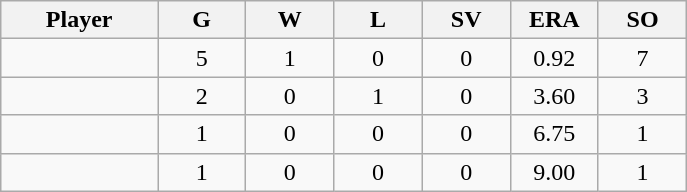<table class="wikitable sortable">
<tr>
<th bgcolor="#DDDDFF" width="16%">Player</th>
<th bgcolor="#DDDDFF" width="9%">G</th>
<th bgcolor="#DDDDFF" width="9%">W</th>
<th bgcolor="#DDDDFF" width="9%">L</th>
<th bgcolor="#DDDDFF" width="9%">SV</th>
<th bgcolor="#DDDDFF" width="9%">ERA</th>
<th bgcolor="#DDDDFF" width="9%">SO</th>
</tr>
<tr align="center">
<td></td>
<td>5</td>
<td>1</td>
<td>0</td>
<td>0</td>
<td>0.92</td>
<td>7</td>
</tr>
<tr align="center">
<td></td>
<td>2</td>
<td>0</td>
<td>1</td>
<td>0</td>
<td>3.60</td>
<td>3</td>
</tr>
<tr align="center">
<td></td>
<td>1</td>
<td>0</td>
<td>0</td>
<td>0</td>
<td>6.75</td>
<td>1</td>
</tr>
<tr align="center">
<td></td>
<td>1</td>
<td>0</td>
<td>0</td>
<td>0</td>
<td>9.00</td>
<td>1</td>
</tr>
</table>
